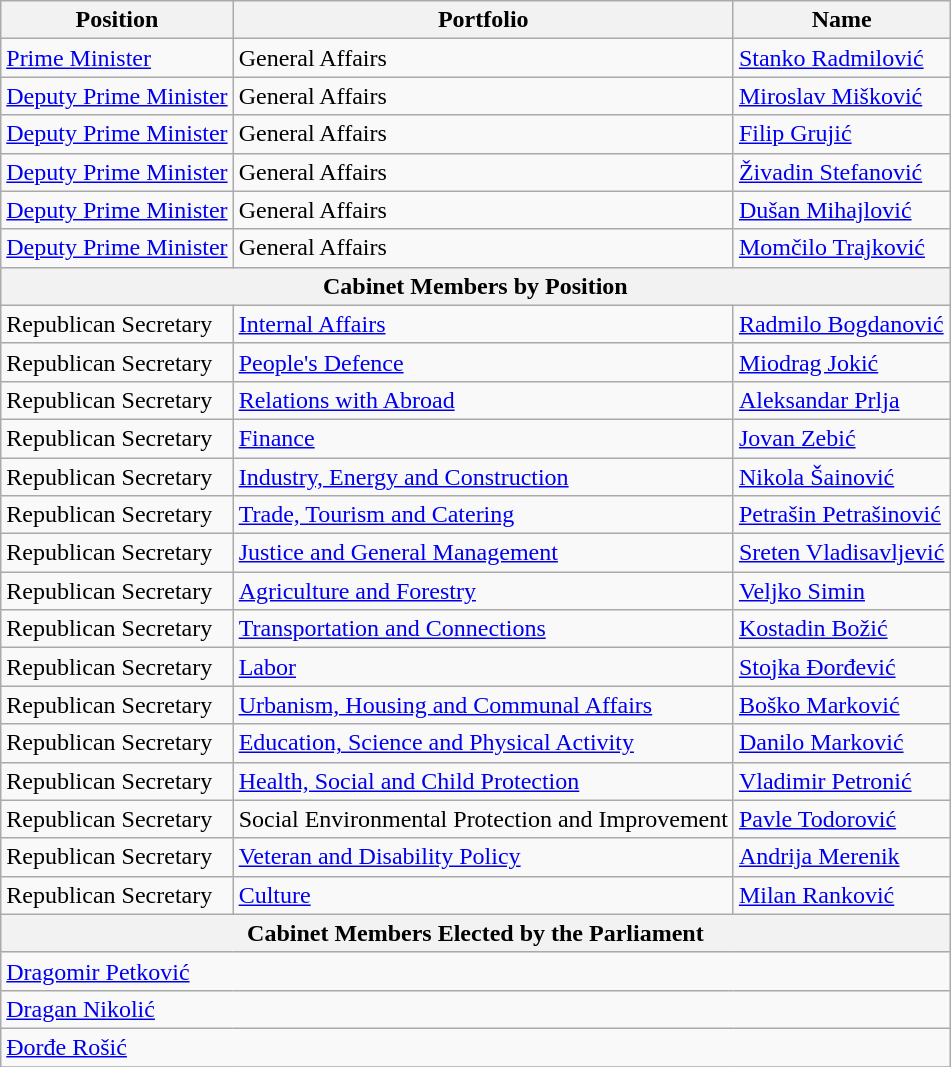<table class="wikitable">
<tr>
<th colspan="1" bgcolor="#EEEEEE">Position</th>
<th colspan="1" bgcolor="#EEEEEE">Portfolio</th>
<th colspan="1" bgcolor="#EEEEEE">Name</th>
</tr>
<tr>
<td><a href='#'>Prime Minister</a></td>
<td>General Affairs</td>
<td><a href='#'>Stanko Radmilović</a></td>
</tr>
<tr>
<td><a href='#'>Deputy Prime Minister</a></td>
<td>General Affairs</td>
<td><a href='#'>Miroslav Mišković</a></td>
</tr>
<tr>
<td><a href='#'>Deputy Prime Minister</a></td>
<td>General Affairs</td>
<td><a href='#'>Filip Grujić</a></td>
</tr>
<tr>
<td><a href='#'>Deputy Prime Minister</a></td>
<td>General Affairs</td>
<td><a href='#'>Živadin Stefanović</a></td>
</tr>
<tr>
<td><a href='#'>Deputy Prime Minister</a></td>
<td>General Affairs</td>
<td><a href='#'>Dušan Mihajlović</a></td>
</tr>
<tr>
<td><a href='#'>Deputy Prime Minister</a></td>
<td>General Affairs</td>
<td><a href='#'>Momčilo Trajković</a></td>
</tr>
<tr>
<th colspan="4">Cabinet Members by Position</th>
</tr>
<tr>
<td>Republican Secretary</td>
<td><a href='#'>Internal Affairs</a></td>
<td><a href='#'>Radmilo Bogdanović</a></td>
</tr>
<tr>
<td>Republican Secretary</td>
<td><a href='#'>People's Defence</a></td>
<td><a href='#'>Miodrag Jokić</a></td>
</tr>
<tr>
<td>Republican Secretary</td>
<td><a href='#'>Relations with Abroad</a></td>
<td><a href='#'>Aleksandar Prlja</a></td>
</tr>
<tr>
<td>Republican Secretary</td>
<td><a href='#'>Finance</a></td>
<td><a href='#'>Jovan Zebić</a></td>
</tr>
<tr>
<td>Republican Secretary</td>
<td><a href='#'>Industry, Energy and Construction</a></td>
<td><a href='#'>Nikola Šainović</a></td>
</tr>
<tr>
<td>Republican Secretary</td>
<td><a href='#'>Trade, Tourism and Catering</a></td>
<td><a href='#'>Petrašin Petrašinović</a></td>
</tr>
<tr>
<td>Republican Secretary</td>
<td><a href='#'>Justice and General Management</a></td>
<td><a href='#'>Sreten Vladisavljević</a></td>
</tr>
<tr>
<td>Republican Secretary</td>
<td><a href='#'>Agriculture and Forestry</a></td>
<td><a href='#'>Veljko Simin</a></td>
</tr>
<tr>
<td>Republican Secretary</td>
<td><a href='#'>Transportation and Connections</a></td>
<td><a href='#'>Kostadin Božić</a></td>
</tr>
<tr>
<td>Republican Secretary</td>
<td><a href='#'>Labor</a></td>
<td><a href='#'>Stojka Đorđević</a></td>
</tr>
<tr>
<td>Republican Secretary</td>
<td><a href='#'>Urbanism, Housing and Communal Affairs</a></td>
<td><a href='#'>Boško Marković</a></td>
</tr>
<tr>
<td>Republican Secretary</td>
<td><a href='#'>Education, Science and Physical Activity</a></td>
<td><a href='#'>Danilo Marković</a></td>
</tr>
<tr>
<td>Republican Secretary</td>
<td><a href='#'>Health, Social and Child Protection</a></td>
<td><a href='#'>Vladimir Petronić</a></td>
</tr>
<tr>
<td>Republican Secretary</td>
<td>Social Environmental Protection and Improvement</td>
<td><a href='#'>Pavle Todorović</a></td>
</tr>
<tr>
<td>Republican Secretary</td>
<td><a href='#'>Veteran and Disability Policy</a></td>
<td><a href='#'>Andrija Merenik</a></td>
</tr>
<tr>
<td>Republican Secretary</td>
<td><a href='#'>Culture</a></td>
<td><a href='#'>Milan Ranković</a></td>
</tr>
<tr>
<th colspan="4">Cabinet Members Elected by the Parliament</th>
</tr>
<tr>
<td colspan="3"><a href='#'>Dragomir Petković</a></td>
</tr>
<tr>
<td colspan="3"><a href='#'>Dragan Nikolić</a></td>
</tr>
<tr>
<td colspan="3"><a href='#'>Đorđe Rošić</a></td>
</tr>
<tr>
</tr>
</table>
